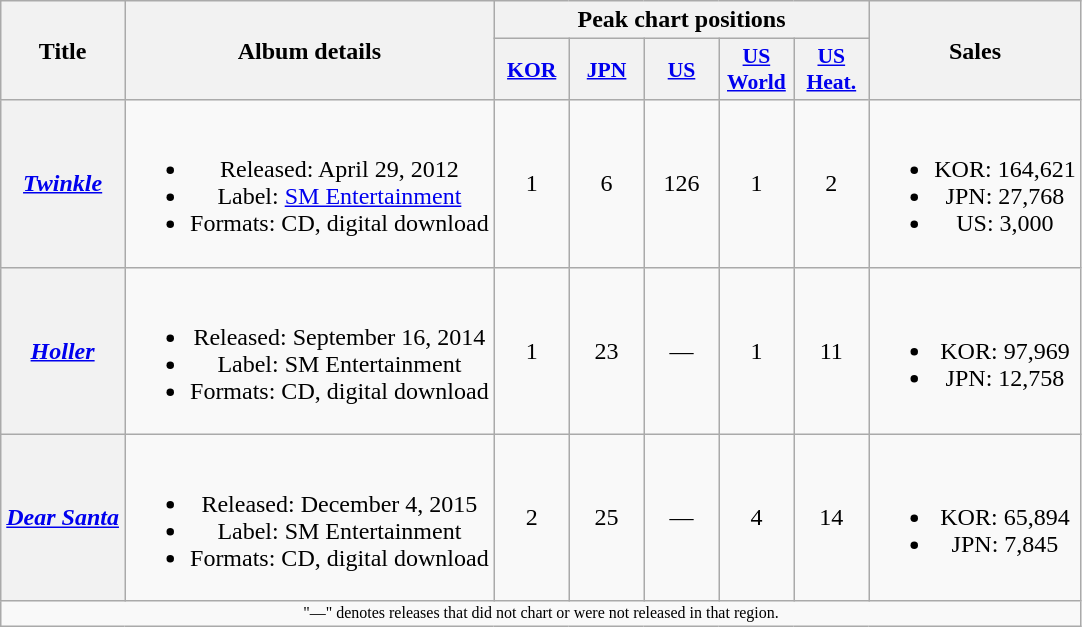<table class="wikitable plainrowheaders" style="text-align:center;">
<tr>
<th scope="col" rowspan="2">Title</th>
<th scope="col" rowspan="2">Album details</th>
<th scope="col" colspan="5">Peak chart positions</th>
<th scope="col" rowspan="2">Sales</th>
</tr>
<tr>
<th scope="col" style="width:3em;font-size:90%;"><a href='#'>KOR</a><br></th>
<th scope="col" style="width:3em;font-size:90%;"><a href='#'>JPN</a><br></th>
<th scope="col" style="width:3em;font-size:90%;"><a href='#'>US</a><br></th>
<th scope="col" style="width:3em;font-size:90%;"><a href='#'>US<br>World</a><br></th>
<th scope="col" style="width:3em;font-size:90%;"><a href='#'>US<br>Heat.</a><br></th>
</tr>
<tr>
<th scope="row"><em><a href='#'>Twinkle</a></em></th>
<td><br><ul><li>Released: April 29, 2012</li><li>Label: <a href='#'>SM Entertainment</a></li><li>Formats: CD, digital download</li></ul></td>
<td>1</td>
<td>6</td>
<td>126</td>
<td>1</td>
<td>2</td>
<td><br><ul><li>KOR: 164,621</li><li>JPN: 27,768</li><li>US: 3,000</li></ul></td>
</tr>
<tr>
<th scope="row"><em><a href='#'>Holler</a></em></th>
<td><br><ul><li>Released: September 16, 2014</li><li>Label: SM Entertainment</li><li>Formats: CD, digital download</li></ul></td>
<td>1</td>
<td>23</td>
<td>—</td>
<td>1</td>
<td>11</td>
<td><br><ul><li>KOR: 97,969</li><li>JPN: 12,758</li></ul></td>
</tr>
<tr>
<th scope="row"><em><a href='#'>Dear Santa</a></em></th>
<td><br><ul><li>Released: December 4, 2015</li><li>Label: SM Entertainment</li><li>Formats: CD, digital download</li></ul></td>
<td>2</td>
<td>25</td>
<td>—</td>
<td>4</td>
<td>14</td>
<td><br><ul><li>KOR: 65,894</li><li>JPN: 7,845</li></ul></td>
</tr>
<tr>
<td colspan="8" style="font-size:8pt;">"—" denotes releases that did not chart or were not released in that region.</td>
</tr>
</table>
